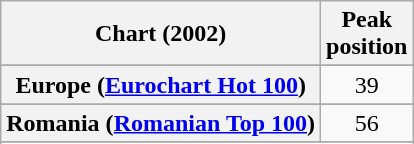<table class="wikitable sortable plainrowheaders" style="text-align:center">
<tr>
<th>Chart (2002)</th>
<th>Peak<br>position</th>
</tr>
<tr>
</tr>
<tr>
</tr>
<tr>
</tr>
<tr>
<th scope="row">Europe (<a href='#'>Eurochart Hot 100</a>)</th>
<td>39</td>
</tr>
<tr>
</tr>
<tr>
</tr>
<tr>
</tr>
<tr>
</tr>
<tr>
</tr>
<tr>
</tr>
<tr>
</tr>
<tr>
</tr>
<tr>
<th scope="row">Romania (<a href='#'>Romanian Top 100</a>)</th>
<td>56</td>
</tr>
<tr>
</tr>
<tr>
</tr>
<tr>
</tr>
<tr>
</tr>
<tr>
</tr>
<tr>
</tr>
<tr>
</tr>
<tr>
</tr>
</table>
